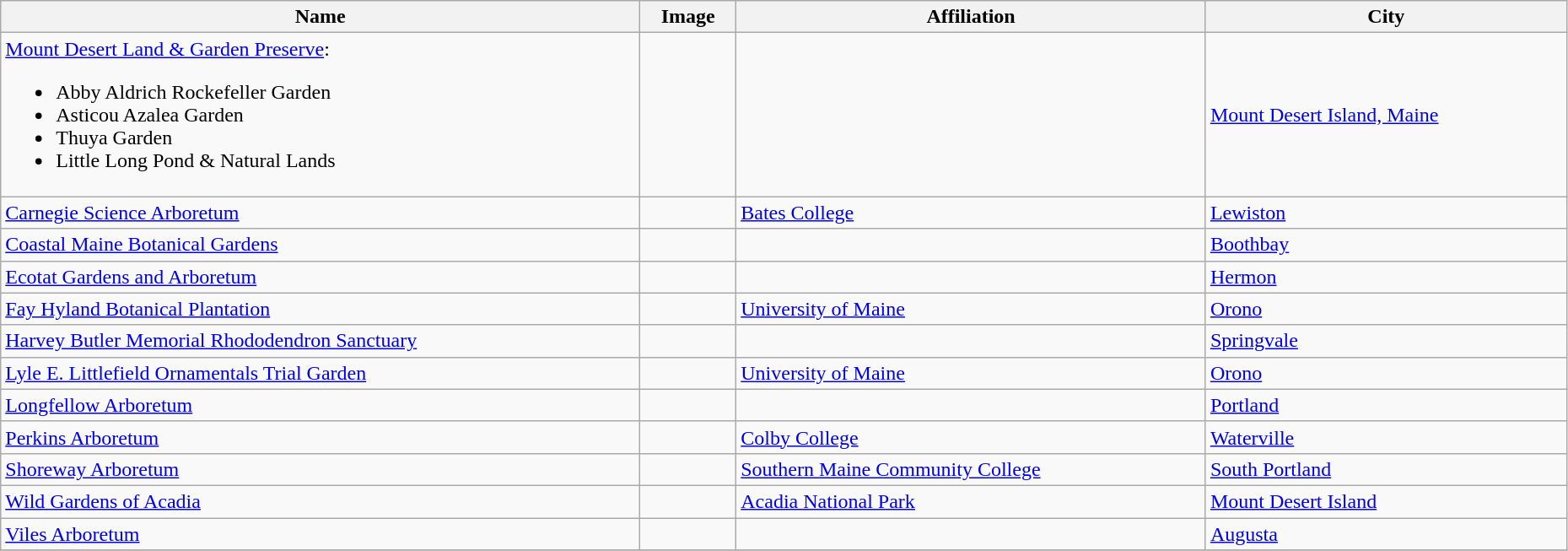<table class="wikitable" style="width:98%">
<tr>
<th>Name</th>
<th>Image</th>
<th>Affiliation</th>
<th>City</th>
</tr>
<tr>
<td><a href='#'>Mount Desert Land &amp; Garden Preserve</a>:<br><ul><li>Abby Aldrich Rockefeller Garden</li><li>Asticou Azalea Garden</li><li>Thuya Garden</li><li>Little Long Pond & Natural Lands</li></ul></td>
<td></td>
<td></td>
<td><a href='#'>Mount Desert Island, Maine</a></td>
</tr>
<tr>
<td><a href='#'>Carnegie Science Arboretum</a></td>
<td></td>
<td><a href='#'>Bates College</a></td>
<td><a href='#'>Lewiston</a></td>
</tr>
<tr>
<td><a href='#'>Coastal Maine Botanical Gardens</a></td>
<td></td>
<td></td>
<td><a href='#'>Boothbay</a></td>
</tr>
<tr>
<td><a href='#'>Ecotat Gardens and Arboretum</a></td>
<td></td>
<td></td>
<td><a href='#'>Hermon</a></td>
</tr>
<tr>
<td><a href='#'>Fay Hyland Botanical Plantation</a></td>
<td></td>
<td><a href='#'>University of Maine</a></td>
<td><a href='#'>Orono</a></td>
</tr>
<tr>
<td><a href='#'>Harvey Butler Memorial Rhododendron Sanctuary</a></td>
<td></td>
<td></td>
<td><a href='#'>Springvale</a></td>
</tr>
<tr>
<td><a href='#'>Lyle E. Littlefield Ornamentals Trial Garden</a></td>
<td></td>
<td><a href='#'>University of Maine</a></td>
<td><a href='#'>Orono</a></td>
</tr>
<tr>
<td><a href='#'>Longfellow Arboretum</a></td>
<td></td>
<td></td>
<td><a href='#'>Portland</a></td>
</tr>
<tr>
<td><a href='#'>Perkins Arboretum</a></td>
<td></td>
<td><a href='#'>Colby College</a></td>
<td><a href='#'>Waterville</a></td>
</tr>
<tr>
<td><a href='#'>Shoreway Arboretum</a></td>
<td></td>
<td><a href='#'>Southern Maine Community College</a></td>
<td><a href='#'>South Portland</a></td>
</tr>
<tr>
<td><a href='#'>Wild Gardens of Acadia</a></td>
<td></td>
<td><a href='#'>Acadia National Park</a></td>
<td><a href='#'>Mount Desert Island</a></td>
</tr>
<tr>
<td><a href='#'>Viles Arboretum</a></td>
<td></td>
<td></td>
<td><a href='#'>Augusta</a></td>
</tr>
<tr>
</tr>
</table>
